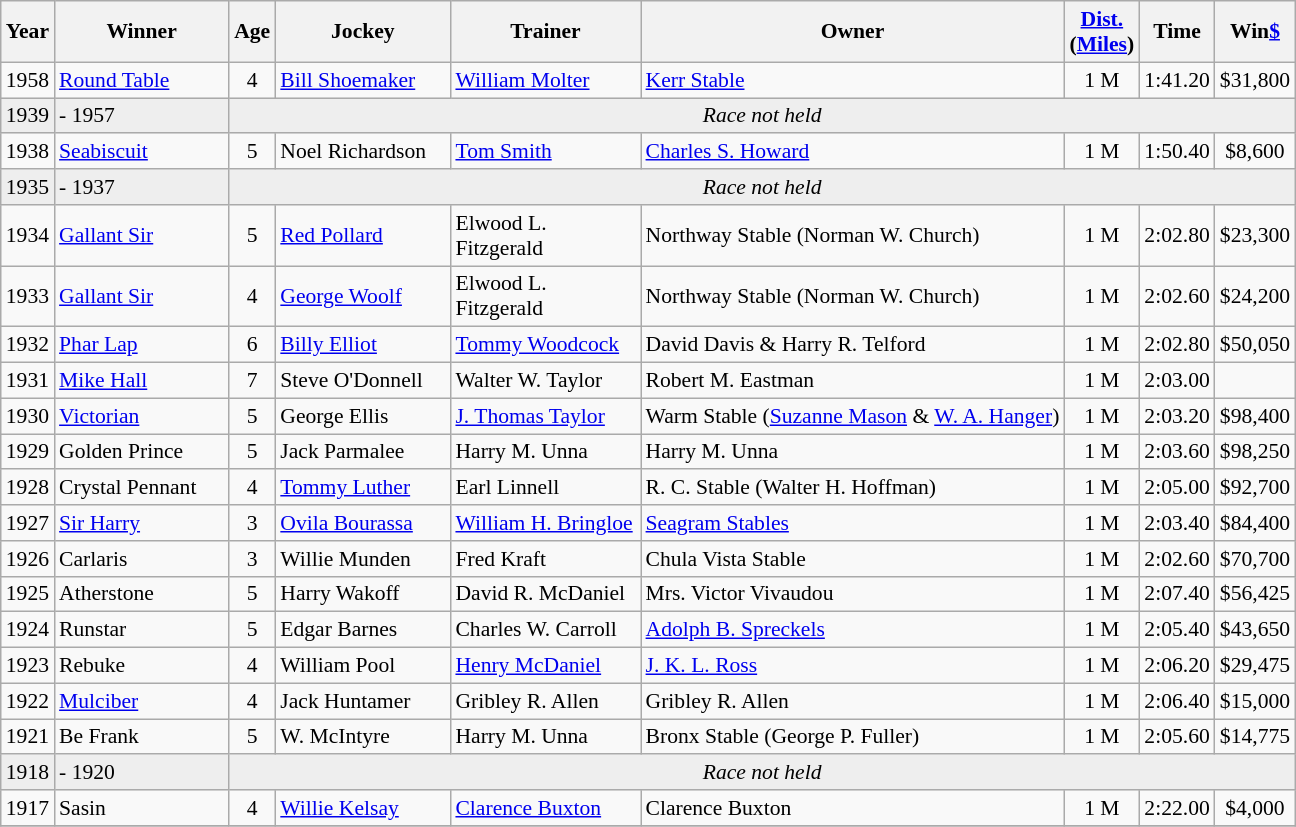<table class="wikitable sortable" style="font-size:90%">
<tr>
<th style="width:25px">Year<br></th>
<th style="width:110px">Winner<br></th>
<th style="width:20px">Age<br></th>
<th style="width:110px">Jockey<br></th>
<th style="width:120px">Trainer<br></th>
<th>Owner<br></th>
<th style="width:25px"><a href='#'>Dist.</a><br> <span>(<a href='#'>Miles</a>)</span></th>
<th style="width:25px">Time<br></th>
<th style="width:25px">Win<a href='#'>$</a></th>
</tr>
<tr>
<td align=center>1958</td>
<td><a href='#'>Round Table</a></td>
<td align=center>4</td>
<td><a href='#'>Bill Shoemaker</a></td>
<td><a href='#'>William Molter</a></td>
<td><a href='#'>Kerr Stable</a></td>
<td align=center>1<span> M</span></td>
<td align=center>1:41.20</td>
<td align=center>$31,800</td>
</tr>
<tr bgcolor="#eeeeee">
<td align=center>1939</td>
<td>- 1957</td>
<td align=center  colspan=9><em>Race not held</em></td>
</tr>
<tr>
<td align=center>1938</td>
<td><a href='#'>Seabiscuit</a></td>
<td align=center>5</td>
<td>Noel Richardson</td>
<td><a href='#'>Tom Smith</a></td>
<td><a href='#'>Charles S. Howard</a></td>
<td align=center>1<span> M</span></td>
<td align=center>1:50.40</td>
<td align=center>$8,600</td>
</tr>
<tr bgcolor="#eeeeee">
<td align=center>1935</td>
<td>- 1937</td>
<td align=center  colspan=9><em>Race not held</em></td>
</tr>
<tr>
<td align=center>1934</td>
<td><a href='#'>Gallant Sir</a></td>
<td align=center>5</td>
<td><a href='#'>Red Pollard</a></td>
<td>Elwood L. Fitzgerald</td>
<td>Northway Stable (Norman W. Church)</td>
<td align=center>1<span> M</span></td>
<td align=center>2:02.80</td>
<td align=center>$23,300</td>
</tr>
<tr>
<td align=center>1933</td>
<td><a href='#'>Gallant Sir</a></td>
<td align=center>4</td>
<td><a href='#'>George Woolf</a></td>
<td>Elwood L. Fitzgerald</td>
<td>Northway Stable (Norman W. Church)</td>
<td align=center>1<span> M</span></td>
<td align=center>2:02.60</td>
<td align=center>$24,200</td>
</tr>
<tr>
<td align=center>1932</td>
<td><a href='#'>Phar Lap</a></td>
<td align=center>6</td>
<td><a href='#'>Billy Elliot</a></td>
<td><a href='#'>Tommy Woodcock</a></td>
<td>David Davis & Harry R. Telford</td>
<td align=center>1<span> M</span></td>
<td align=center>2:02.80</td>
<td align=center>$50,050</td>
</tr>
<tr>
<td align=center>1931</td>
<td><a href='#'>Mike Hall</a></td>
<td align=center>7</td>
<td>Steve O'Donnell</td>
<td>Walter W. Taylor</td>
<td>Robert M. Eastman</td>
<td align=center>1<span> M</span></td>
<td align=center>2:03.00</td>
<td align=center></td>
</tr>
<tr>
<td align=center>1930</td>
<td><a href='#'>Victorian</a></td>
<td align=center>5</td>
<td>George Ellis</td>
<td><a href='#'>J. Thomas Taylor</a></td>
<td>Warm Stable (<a href='#'>Suzanne Mason</a> & <a href='#'>W. A. Hanger</a>)</td>
<td align=center>1<span> M</span></td>
<td align=center>2:03.20</td>
<td align=center>$98,400</td>
</tr>
<tr>
<td align=center>1929</td>
<td>Golden Prince</td>
<td align=center>5</td>
<td>Jack Parmalee</td>
<td>Harry M. Unna</td>
<td>Harry M. Unna</td>
<td align=center>1<span> M</span></td>
<td align=center>2:03.60</td>
<td align=center>$98,250</td>
</tr>
<tr>
<td align=center>1928</td>
<td>Crystal Pennant</td>
<td align=center>4</td>
<td><a href='#'>Tommy Luther</a></td>
<td>Earl Linnell</td>
<td>R. C. Stable (Walter H. Hoffman)</td>
<td align=center>1<span> M</span></td>
<td align=center>2:05.00</td>
<td align=center>$92,700</td>
</tr>
<tr>
<td align=center>1927</td>
<td><a href='#'>Sir Harry</a></td>
<td align=center>3</td>
<td><a href='#'>Ovila Bourassa</a></td>
<td><a href='#'>William H. Bringloe</a></td>
<td><a href='#'>Seagram Stables</a></td>
<td align=center>1<span> M</span></td>
<td align=center>2:03.40</td>
<td align=center>$84,400</td>
</tr>
<tr>
<td align=center>1926</td>
<td>Carlaris</td>
<td align=center>3</td>
<td>Willie Munden</td>
<td>Fred Kraft</td>
<td>Chula Vista Stable</td>
<td align=center>1<span> M</span></td>
<td align=center>2:02.60</td>
<td align=center>$70,700</td>
</tr>
<tr>
<td align=center>1925</td>
<td>Atherstone</td>
<td align=center>5</td>
<td>Harry Wakoff</td>
<td>David R. McDaniel</td>
<td>Mrs. Victor Vivaudou</td>
<td align=center>1<span> M</span></td>
<td align=center>2:07.40</td>
<td align=center>$56,425</td>
</tr>
<tr>
<td align=center>1924</td>
<td>Runstar</td>
<td align=center>5</td>
<td>Edgar Barnes</td>
<td>Charles W. Carroll</td>
<td><a href='#'>Adolph B. Spreckels</a></td>
<td align=center>1<span> M</span></td>
<td align=center>2:05.40</td>
<td align=center>$43,650</td>
</tr>
<tr>
<td align=center>1923</td>
<td>Rebuke</td>
<td align=center>4</td>
<td>William Pool</td>
<td><a href='#'>Henry McDaniel</a></td>
<td><a href='#'>J. K. L. Ross</a></td>
<td align=center>1<span> M</span></td>
<td align=center>2:06.20</td>
<td align=center>$29,475</td>
</tr>
<tr>
<td align=center>1922</td>
<td><a href='#'>Mulciber</a></td>
<td align=center>4</td>
<td>Jack Huntamer</td>
<td>Gribley R. Allen</td>
<td>Gribley R. Allen</td>
<td align=center>1<span> M</span></td>
<td align=center>2:06.40</td>
<td align=center>$15,000</td>
</tr>
<tr>
<td align=center>1921</td>
<td>Be Frank</td>
<td align=center>5</td>
<td>W. McIntyre</td>
<td>Harry M. Unna</td>
<td>Bronx Stable (George P. Fuller)</td>
<td align=center>1<span> M</span></td>
<td align=center>2:05.60</td>
<td align=center>$14,775</td>
</tr>
<tr bgcolor="#eeeeee">
<td align=center>1918</td>
<td>- 1920</td>
<td align=center  colspan=9><em>Race not held</em></td>
</tr>
<tr>
<td align=center>1917</td>
<td>Sasin</td>
<td align=center>4</td>
<td><a href='#'>Willie Kelsay</a></td>
<td><a href='#'>Clarence Buxton</a></td>
<td>Clarence Buxton</td>
<td align=center>1<span> M</span></td>
<td align=center>2:22.00</td>
<td align=center>$4,000</td>
</tr>
<tr>
</tr>
</table>
